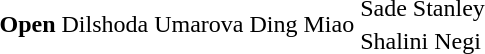<table>
<tr>
<th scope=row rowspan=2>Open</th>
<td rowspan=2> Dilshoda Umarova</td>
<td rowspan=2> Ding Miao</td>
<td> Sade Stanley</td>
</tr>
<tr>
<td> Shalini Negi</td>
</tr>
<tr>
</tr>
</table>
